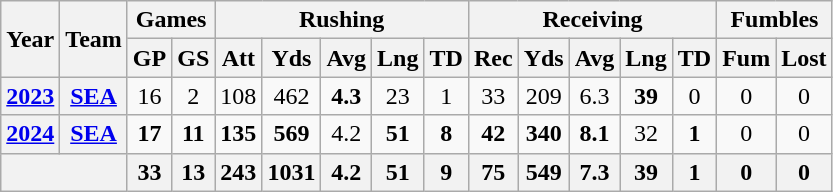<table class="wikitable" style="text-align:center;">
<tr>
<th rowspan="2">Year</th>
<th rowspan="2">Team</th>
<th colspan="2">Games</th>
<th colspan="5">Rushing</th>
<th colspan="5">Receiving</th>
<th colspan="2">Fumbles</th>
</tr>
<tr>
<th>GP</th>
<th>GS</th>
<th>Att</th>
<th>Yds</th>
<th>Avg</th>
<th>Lng</th>
<th>TD</th>
<th>Rec</th>
<th>Yds</th>
<th>Avg</th>
<th>Lng</th>
<th>TD</th>
<th>Fum</th>
<th>Lost</th>
</tr>
<tr>
<th><a href='#'>2023</a></th>
<th><a href='#'>SEA</a></th>
<td>16</td>
<td>2</td>
<td>108</td>
<td>462</td>
<td><strong>4.3</strong></td>
<td>23</td>
<td>1</td>
<td>33</td>
<td>209</td>
<td>6.3</td>
<td><strong>39</strong></td>
<td>0</td>
<td>0</td>
<td>0</td>
</tr>
<tr>
<th><a href='#'>2024</a></th>
<th><a href='#'>SEA</a></th>
<td><strong>17</strong></td>
<td><strong>11</strong></td>
<td><strong>135</strong></td>
<td><strong>569</strong></td>
<td>4.2</td>
<td><strong>51</strong></td>
<td><strong>8</strong></td>
<td><strong>42</strong></td>
<td><strong>340</strong></td>
<td><strong>8.1</strong></td>
<td>32</td>
<td><strong>1</strong></td>
<td>0</td>
<td>0</td>
</tr>
<tr>
<th colspan="2"></th>
<th>33</th>
<th>13</th>
<th>243</th>
<th>1031</th>
<th>4.2</th>
<th>51</th>
<th>9</th>
<th>75</th>
<th>549</th>
<th>7.3</th>
<th>39</th>
<th>1</th>
<th>0</th>
<th>0</th>
</tr>
</table>
